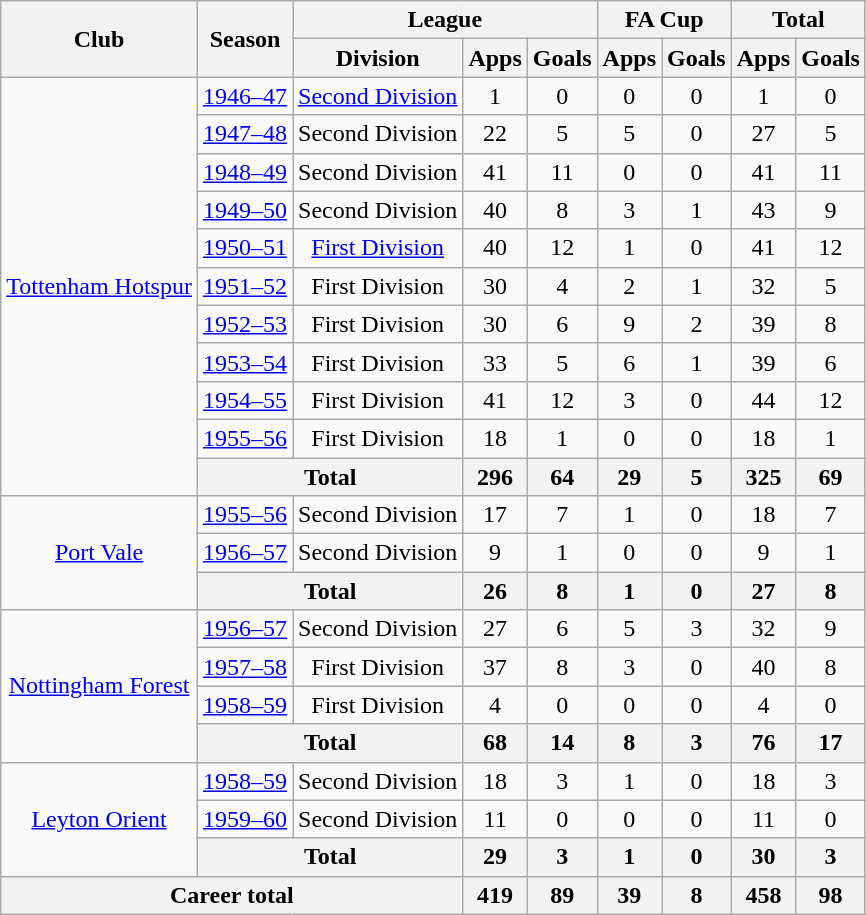<table class="wikitable" style="text-align: center;">
<tr>
<th rowspan="2">Club</th>
<th rowspan="2">Season</th>
<th colspan="3">League</th>
<th colspan="2">FA Cup</th>
<th colspan="2">Total</th>
</tr>
<tr>
<th>Division</th>
<th>Apps</th>
<th>Goals</th>
<th>Apps</th>
<th>Goals</th>
<th>Apps</th>
<th>Goals</th>
</tr>
<tr>
<td rowspan="11"><a href='#'>Tottenham Hotspur</a></td>
<td><a href='#'>1946–47</a></td>
<td><a href='#'>Second Division</a></td>
<td>1</td>
<td>0</td>
<td>0</td>
<td>0</td>
<td>1</td>
<td>0</td>
</tr>
<tr>
<td><a href='#'>1947–48</a></td>
<td>Second Division</td>
<td>22</td>
<td>5</td>
<td>5</td>
<td>0</td>
<td>27</td>
<td>5</td>
</tr>
<tr>
<td><a href='#'>1948–49</a></td>
<td>Second Division</td>
<td>41</td>
<td>11</td>
<td>0</td>
<td>0</td>
<td>41</td>
<td>11</td>
</tr>
<tr>
<td><a href='#'>1949–50</a></td>
<td>Second Division</td>
<td>40</td>
<td>8</td>
<td>3</td>
<td>1</td>
<td>43</td>
<td>9</td>
</tr>
<tr>
<td><a href='#'>1950–51</a></td>
<td><a href='#'>First Division</a></td>
<td>40</td>
<td>12</td>
<td>1</td>
<td>0</td>
<td>41</td>
<td>12</td>
</tr>
<tr>
<td><a href='#'>1951–52</a></td>
<td>First Division</td>
<td>30</td>
<td>4</td>
<td>2</td>
<td>1</td>
<td>32</td>
<td>5</td>
</tr>
<tr>
<td><a href='#'>1952–53</a></td>
<td>First Division</td>
<td>30</td>
<td>6</td>
<td>9</td>
<td>2</td>
<td>39</td>
<td>8</td>
</tr>
<tr>
<td><a href='#'>1953–54</a></td>
<td>First Division</td>
<td>33</td>
<td>5</td>
<td>6</td>
<td>1</td>
<td>39</td>
<td>6</td>
</tr>
<tr>
<td><a href='#'>1954–55</a></td>
<td>First Division</td>
<td>41</td>
<td>12</td>
<td>3</td>
<td>0</td>
<td>44</td>
<td>12</td>
</tr>
<tr>
<td><a href='#'>1955–56</a></td>
<td>First Division</td>
<td>18</td>
<td>1</td>
<td>0</td>
<td>0</td>
<td>18</td>
<td>1</td>
</tr>
<tr>
<th colspan="2">Total</th>
<th>296</th>
<th>64</th>
<th>29</th>
<th>5</th>
<th>325</th>
<th>69</th>
</tr>
<tr>
<td rowspan="3"><a href='#'>Port Vale</a></td>
<td><a href='#'>1955–56</a></td>
<td>Second Division</td>
<td>17</td>
<td>7</td>
<td>1</td>
<td>0</td>
<td>18</td>
<td>7</td>
</tr>
<tr>
<td><a href='#'>1956–57</a></td>
<td>Second Division</td>
<td>9</td>
<td>1</td>
<td>0</td>
<td>0</td>
<td>9</td>
<td>1</td>
</tr>
<tr>
<th colspan="2">Total</th>
<th>26</th>
<th>8</th>
<th>1</th>
<th>0</th>
<th>27</th>
<th>8</th>
</tr>
<tr>
<td rowspan="4"><a href='#'>Nottingham Forest</a></td>
<td><a href='#'>1956–57</a></td>
<td>Second Division</td>
<td>27</td>
<td>6</td>
<td>5</td>
<td>3</td>
<td>32</td>
<td>9</td>
</tr>
<tr>
<td><a href='#'>1957–58</a></td>
<td>First Division</td>
<td>37</td>
<td>8</td>
<td>3</td>
<td>0</td>
<td>40</td>
<td>8</td>
</tr>
<tr>
<td><a href='#'>1958–59</a></td>
<td>First Division</td>
<td>4</td>
<td>0</td>
<td>0</td>
<td>0</td>
<td>4</td>
<td>0</td>
</tr>
<tr>
<th colspan="2">Total</th>
<th>68</th>
<th>14</th>
<th>8</th>
<th>3</th>
<th>76</th>
<th>17</th>
</tr>
<tr>
<td rowspan="3"><a href='#'>Leyton Orient</a></td>
<td><a href='#'>1958–59</a></td>
<td>Second Division</td>
<td>18</td>
<td>3</td>
<td>1</td>
<td>0</td>
<td>18</td>
<td>3</td>
</tr>
<tr>
<td><a href='#'>1959–60</a></td>
<td>Second Division</td>
<td>11</td>
<td>0</td>
<td>0</td>
<td>0</td>
<td>11</td>
<td>0</td>
</tr>
<tr>
<th colspan="2">Total</th>
<th>29</th>
<th>3</th>
<th>1</th>
<th>0</th>
<th>30</th>
<th>3</th>
</tr>
<tr>
<th colspan="3">Career total</th>
<th>419</th>
<th>89</th>
<th>39</th>
<th>8</th>
<th>458</th>
<th>98</th>
</tr>
</table>
